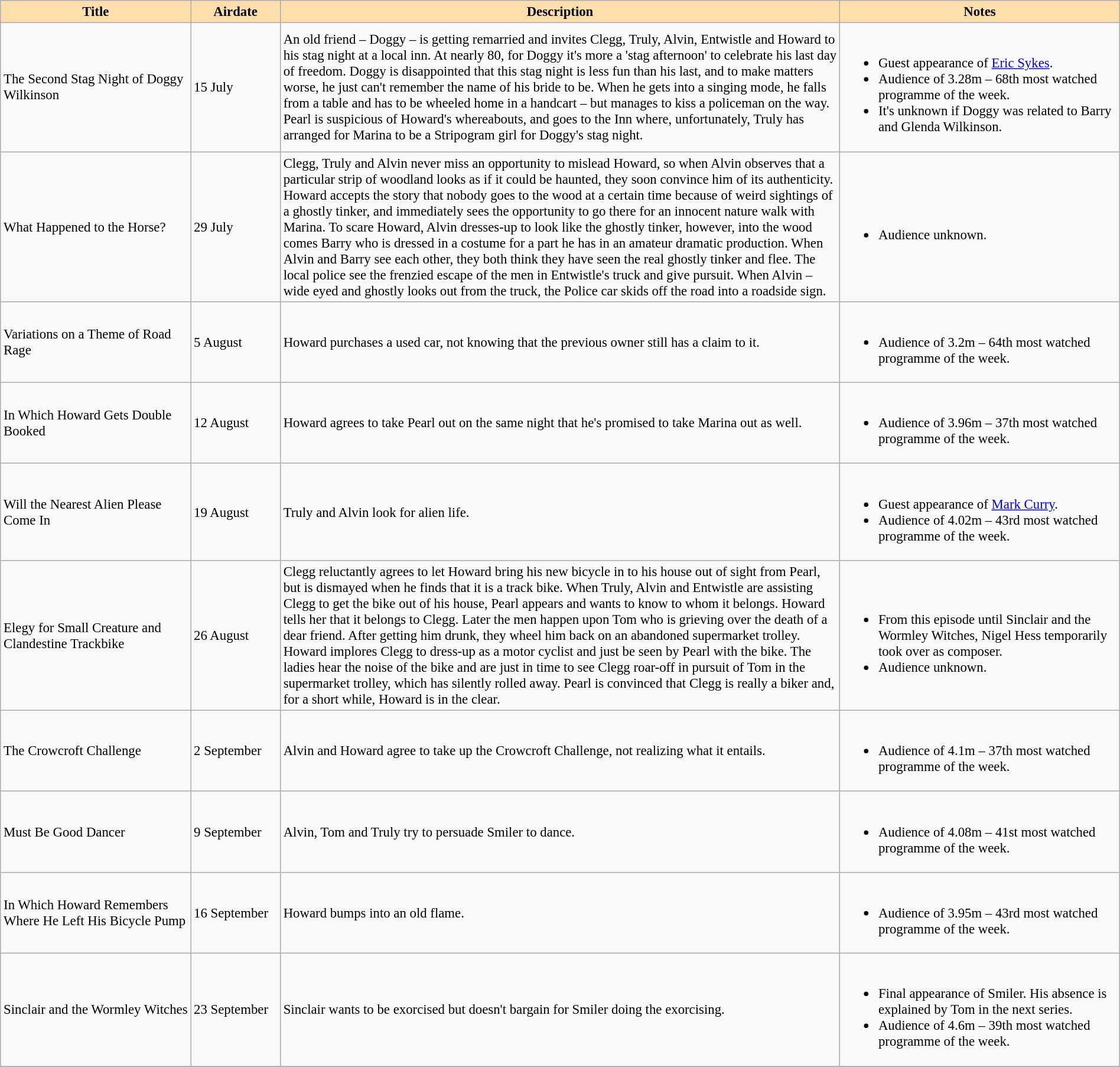<table class="wikitable" width=100% border=1 style="font-size: 95%">
<tr>
<th style="background:#ffdead" width=17%>Title</th>
<th style="background:#ffdead" width=8%>Airdate</th>
<th style="background:#ffdead" width=50%>Description</th>
<th style="background:#ffdead" width=25%>Notes</th>
</tr>
<tr>
<td>The Second Stag Night of Doggy Wilkinson</td>
<td>15 July</td>
<td>An old friend – Doggy – is getting remarried and invites Clegg, Truly, Alvin, Entwistle and Howard to his stag night at a local inn. At nearly 80, for Doggy it's more a 'stag afternoon' to celebrate his last day of freedom. Doggy is disappointed that this stag night is less fun than his last, and to make matters worse, he just can't remember the name of his bride to be. When he gets into a singing mode, he falls from a table and has to be wheeled home in a handcart – but manages to kiss a policeman on the way. Pearl is suspicious of Howard's whereabouts, and goes to the Inn where, unfortunately, Truly has arranged for Marina to be a Stripogram girl for Doggy's stag night.</td>
<td><br><ul><li>Guest appearance of <a href='#'>Eric Sykes</a>.</li><li>Audience of 3.28m – 68th most watched programme of the week.</li><li>It's unknown if Doggy was related to Barry and Glenda Wilkinson.</li></ul></td>
</tr>
<tr>
<td>What Happened to the Horse?</td>
<td>29 July</td>
<td>Clegg, Truly and Alvin never miss an opportunity to mislead Howard, so when Alvin observes that a particular strip of woodland looks as if it could be haunted, they soon convince him of its authenticity. Howard accepts the story that nobody goes to the wood at a certain time because of weird sightings of a ghostly tinker, and immediately sees the opportunity to go there for an innocent nature walk with Marina. To scare Howard, Alvin dresses-up to look like the ghostly tinker, however, into the wood comes Barry who is dressed in a costume for a part he has in an amateur dramatic production. When Alvin and Barry see each other, they both think they have seen the real ghostly tinker and flee. The local police see the frenzied escape of the men in Entwistle's truck and give pursuit. When Alvin – wide eyed and ghostly looks out from the truck, the Police car skids off the road into a roadside sign.</td>
<td><br><ul><li>Audience unknown.</li></ul></td>
</tr>
<tr>
<td>Variations on a Theme of Road Rage</td>
<td>5 August</td>
<td>Howard purchases a used car, not knowing that the previous owner still has a claim to it.</td>
<td><br><ul><li>Audience of 3.2m – 64th most watched programme of the week.</li></ul></td>
</tr>
<tr>
<td>In Which Howard Gets Double Booked</td>
<td>12 August</td>
<td>Howard agrees to take Pearl out on the same night that he's promised to take Marina out as well.</td>
<td><br><ul><li>Audience of 3.96m – 37th most watched programme of the week.</li></ul></td>
</tr>
<tr>
<td>Will the Nearest Alien Please Come In</td>
<td>19 August</td>
<td>Truly and Alvin look for alien life.</td>
<td><br><ul><li>Guest appearance of <a href='#'>Mark Curry</a>.</li><li>Audience of 4.02m – 43rd most watched programme of the week.</li></ul></td>
</tr>
<tr>
<td>Elegy for Small Creature and Clandestine Trackbike</td>
<td>26 August</td>
<td>Clegg reluctantly agrees to let Howard bring his new bicycle in to his house out of sight from Pearl, but is dismayed when he finds that it is a track bike. When Truly, Alvin and Entwistle are assisting Clegg to get the bike out of his house, Pearl appears and wants to know to whom it belongs. Howard tells her that it belongs to Clegg. Later the men happen upon Tom who is grieving over the death of a dear friend. After getting him drunk, they wheel him back on an abandoned supermarket trolley. Howard implores Clegg to dress-up as a motor cyclist and just be seen by Pearl with the bike. The ladies hear the noise of the bike and are just in time to see Clegg roar-off in pursuit of Tom in the supermarket trolley, which has silently rolled away. Pearl is convinced that Clegg is really a biker and, for a short while, Howard is in the clear.</td>
<td><br><ul><li>From this episode until Sinclair and the Wormley Witches, Nigel Hess temporarily took over as composer.</li><li>Audience unknown.</li></ul></td>
</tr>
<tr>
<td>The Crowcroft Challenge</td>
<td>2 September</td>
<td>Alvin and Howard agree to take up the Crowcroft Challenge, not realizing what it entails.</td>
<td><br><ul><li>Audience of 4.1m – 37th most watched programme of the week.</li></ul></td>
</tr>
<tr>
<td>Must Be Good Dancer</td>
<td>9 September</td>
<td>Alvin, Tom and Truly try to persuade Smiler to dance.</td>
<td><br><ul><li>Audience of 4.08m – 41st most watched programme of the week.</li></ul></td>
</tr>
<tr>
<td>In Which Howard Remembers Where He Left His Bicycle Pump</td>
<td>16 September</td>
<td>Howard bumps into an old flame.</td>
<td><br><ul><li>Audience of 3.95m – 43rd most watched programme of the week.</li></ul></td>
</tr>
<tr>
<td>Sinclair and the Wormley Witches</td>
<td>23 September</td>
<td>Sinclair wants to be exorcised but doesn't bargain for Smiler doing the exorcising.</td>
<td><br><ul><li>Final appearance of Smiler. His absence is explained by Tom in the next series.</li><li>Audience of 4.6m – 39th most watched programme of the week.</li></ul></td>
</tr>
<tr>
</tr>
</table>
